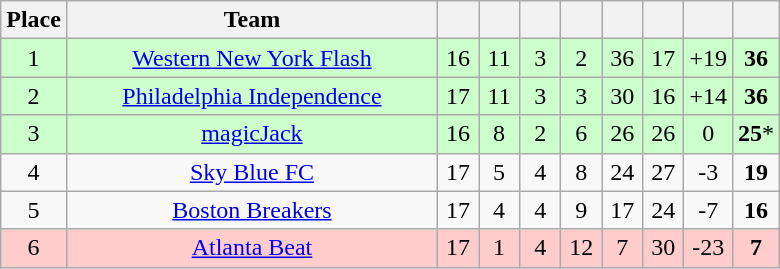<table class="wikitable">
<tr>
<th>Place</th>
<th style="width:240px;">Team</th>
<th width="20"></th>
<th width="20"></th>
<th width="20"></th>
<th width="20"></th>
<th width="20"></th>
<th width="20"></th>
<th width="20"></th>
<th width="20"></th>
</tr>
<tr style="background:#cfc; text-align:center;">
<td>1</td>
<td><a href='#'>Western New York Flash</a></td>
<td>16</td>
<td>11</td>
<td>3</td>
<td>2</td>
<td>36</td>
<td>17</td>
<td>+19</td>
<td><strong>36</strong></td>
</tr>
<tr style="background:#cfc; text-align:center;">
<td>2</td>
<td><a href='#'>Philadelphia Independence</a></td>
<td>17</td>
<td>11</td>
<td>3</td>
<td>3</td>
<td>30</td>
<td>16</td>
<td>+14</td>
<td><strong>36</strong></td>
</tr>
<tr style="background:#cfc; text-align:center;">
<td>3</td>
<td><a href='#'>magicJack</a></td>
<td>16</td>
<td>8</td>
<td>2</td>
<td>6</td>
<td>26</td>
<td>26</td>
<td>0</td>
<td><strong>25</strong>*</td>
</tr>
<tr style="text-align:center;">
<td>4</td>
<td><a href='#'>Sky Blue FC</a></td>
<td>17</td>
<td>5</td>
<td>4</td>
<td>8</td>
<td>24</td>
<td>27</td>
<td>-3</td>
<td><strong>19</strong></td>
</tr>
<tr style="text-align:center;">
<td>5</td>
<td><a href='#'>Boston Breakers</a></td>
<td>17</td>
<td>4</td>
<td>4</td>
<td>9</td>
<td>17</td>
<td>24</td>
<td>-7</td>
<td><strong>16</strong></td>
</tr>
<tr style="background:#fcc; text-align:center;">
<td>6</td>
<td><a href='#'>Atlanta Beat</a></td>
<td>17</td>
<td>1</td>
<td>4</td>
<td>12</td>
<td>7</td>
<td>30</td>
<td>-23</td>
<td><strong>7</strong></td>
</tr>
</table>
